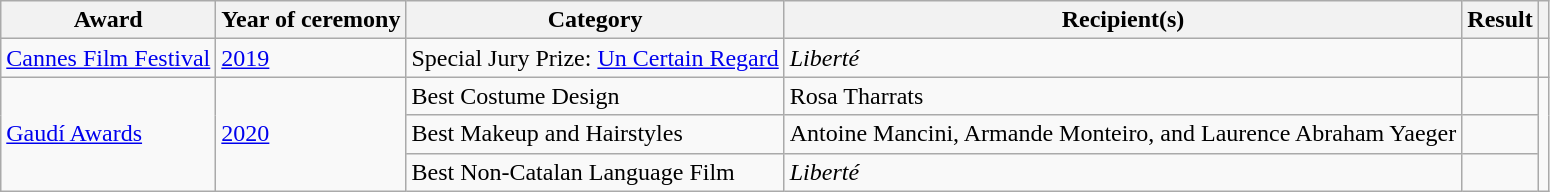<table class="wikitable plainrowheaders sortable">
<tr>
<th scope="col">Award</th>
<th scope="col">Year of ceremony</th>
<th scope="col">Category</th>
<th scope="col">Recipient(s)</th>
<th scope="col">Result</th>
<th scope="col" class="unsortable"></th>
</tr>
<tr>
<td><a href='#'>Cannes Film Festival</a></td>
<td><a href='#'>2019</a></td>
<td>Special Jury Prize: <a href='#'>Un Certain Regard</a></td>
<td><em>Liberté</em></td>
<td></td>
<td></td>
</tr>
<tr>
<td rowspan="3"><a href='#'>Gaudí Awards</a></td>
<td rowspan="3"><a href='#'>2020</a></td>
<td>Best Costume Design</td>
<td>Rosa Tharrats</td>
<td></td>
<td rowspan="3"></td>
</tr>
<tr>
<td>Best Makeup and Hairstyles</td>
<td>Antoine Mancini, Armande Monteiro, and Laurence Abraham Yaeger</td>
<td></td>
</tr>
<tr>
<td>Best Non-Catalan Language Film</td>
<td><em>Liberté</em></td>
<td></td>
</tr>
</table>
